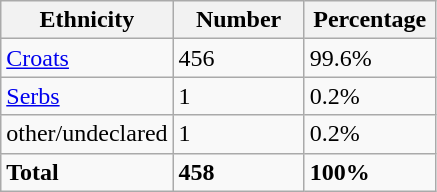<table class="wikitable">
<tr>
<th width="100px">Ethnicity</th>
<th width="80px">Number</th>
<th width="80px">Percentage</th>
</tr>
<tr>
<td><a href='#'>Croats</a></td>
<td>456</td>
<td>99.6%</td>
</tr>
<tr>
<td><a href='#'>Serbs</a></td>
<td>1</td>
<td>0.2%</td>
</tr>
<tr>
<td>other/undeclared</td>
<td>1</td>
<td>0.2%</td>
</tr>
<tr>
<td><strong>Total</strong></td>
<td><strong>458</strong></td>
<td><strong>100%</strong></td>
</tr>
</table>
